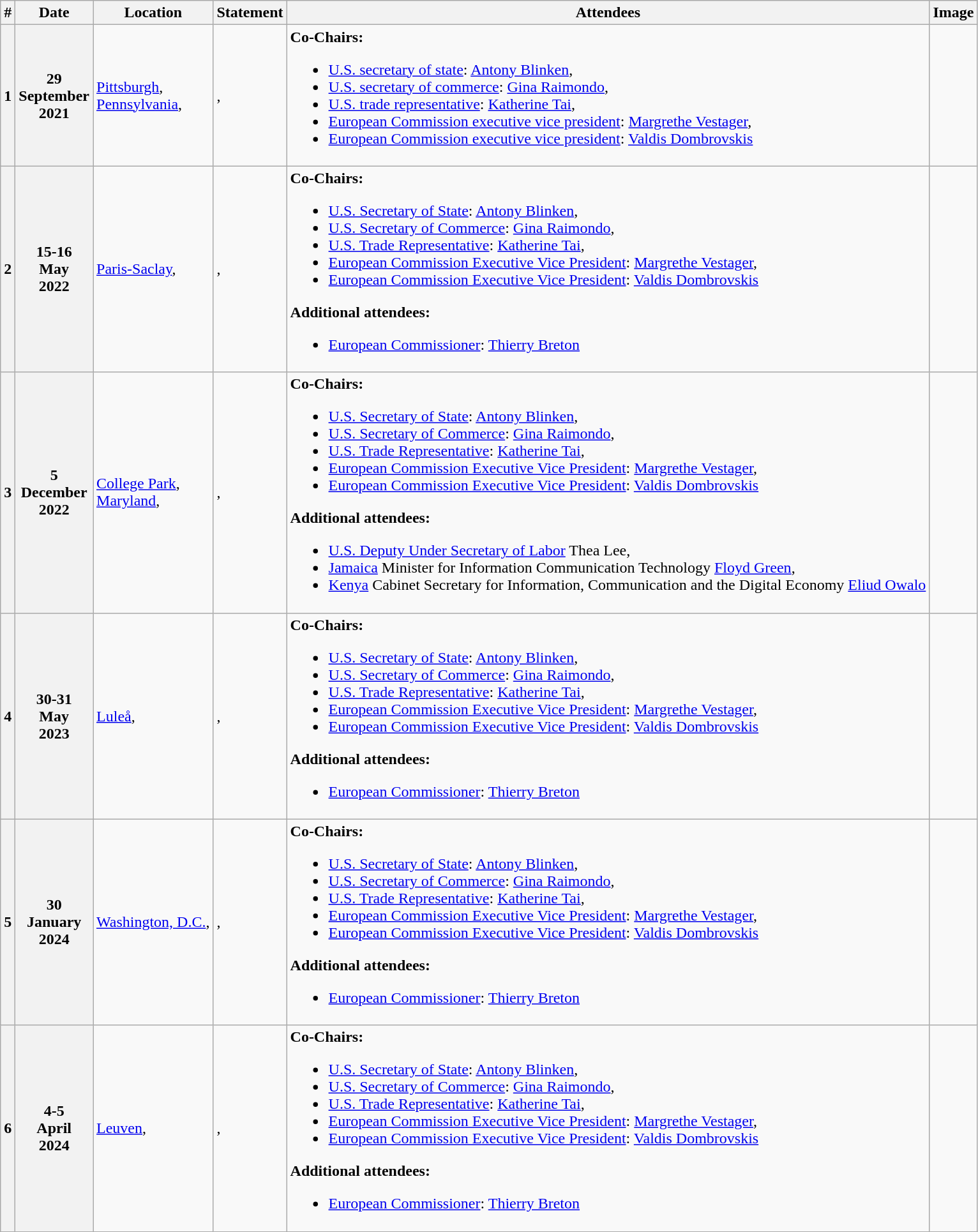<table class="wikitable">
<tr>
<th>#</th>
<th>Date</th>
<th>Location</th>
<th>Statement</th>
<th>Attendees</th>
<th>Image</th>
</tr>
<tr>
<th>1</th>
<th>29<br>September<br>2021</th>
<td><a href='#'>Pittsburgh</a>,<br><a href='#'>Pennsylvania</a>,<br></td>
<td>,<br></td>
<td><strong>Co-Chairs:</strong><br><ul><li><a href='#'>U.S. secretary of state</a>: <a href='#'>Antony Blinken</a>,</li><li><a href='#'>U.S. secretary of commerce</a>: <a href='#'>Gina Raimondo</a>,</li><li><a href='#'>U.S. trade representative</a>: <a href='#'>Katherine Tai</a>,</li><li><a href='#'>European Commission executive vice president</a>: <a href='#'>Margrethe Vestager</a>,</li><li><a href='#'>European Commission executive vice president</a>: <a href='#'>Valdis Dombrovskis</a></li></ul></td>
<td></td>
</tr>
<tr>
<th>2</th>
<th>15-16<br>May<br>2022</th>
<td><a href='#'>Paris-Saclay</a>,<br></td>
<td>,<br></td>
<td><strong>Co-Chairs:</strong><br><ul><li><a href='#'>U.S. Secretary of State</a>: <a href='#'>Antony Blinken</a>,</li><li><a href='#'>U.S. Secretary of Commerce</a>: <a href='#'>Gina Raimondo</a>,</li><li><a href='#'>U.S. Trade Representative</a>: <a href='#'>Katherine Tai</a>,</li><li><a href='#'>European Commission Executive Vice President</a>: <a href='#'>Margrethe Vestager</a>,</li><li><a href='#'>European Commission Executive Vice President</a>: <a href='#'>Valdis Dombrovskis</a></li></ul><strong>Additional attendees:</strong><ul><li><a href='#'>European Commissioner</a>: <a href='#'>Thierry Breton</a></li></ul></td>
<td></td>
</tr>
<tr>
<th>3</th>
<th>5<br>December<br>2022</th>
<td><a href='#'>College Park</a>,<br><a href='#'>Maryland</a>,<br></td>
<td>,<br></td>
<td><strong>Co-Chairs:</strong><br><ul><li><a href='#'>U.S. Secretary of State</a>: <a href='#'>Antony Blinken</a>,</li><li><a href='#'>U.S. Secretary of Commerce</a>: <a href='#'>Gina Raimondo</a>,</li><li><a href='#'>U.S. Trade Representative</a>: <a href='#'>Katherine Tai</a>,</li><li><a href='#'>European Commission Executive Vice President</a>: <a href='#'>Margrethe Vestager</a>,</li><li><a href='#'>European Commission Executive Vice President</a>: <a href='#'>Valdis Dombrovskis</a></li></ul><strong>Additional attendees:</strong><ul><li><a href='#'>U.S. Deputy Under Secretary of Labor</a> Thea Lee,</li><li><a href='#'>Jamaica</a> Minister for Information Communication Technology <a href='#'>Floyd Green</a>,</li><li><a href='#'>Kenya</a> Cabinet Secretary for Information, Communication and the Digital Economy <a href='#'>Eliud Owalo</a></li></ul></td>
<td></td>
</tr>
<tr>
<th>4</th>
<th>30-31<br>May<br>2023</th>
<td><a href='#'>Luleå</a>,<br></td>
<td>,<br></td>
<td><strong>Co-Chairs:</strong><br><ul><li><a href='#'>U.S. Secretary of State</a>: <a href='#'>Antony Blinken</a>,</li><li><a href='#'>U.S. Secretary of Commerce</a>: <a href='#'>Gina Raimondo</a>,</li><li><a href='#'>U.S. Trade Representative</a>: <a href='#'>Katherine Tai</a>,</li><li><a href='#'>European Commission Executive Vice President</a>: <a href='#'>Margrethe Vestager</a>,</li><li><a href='#'>European Commission Executive Vice President</a>: <a href='#'>Valdis Dombrovskis</a></li></ul><strong>Additional attendees:</strong><ul><li><a href='#'>European Commissioner</a>: <a href='#'>Thierry Breton</a></li></ul></td>
<td></td>
</tr>
<tr>
<th>5</th>
<th>30<br>January<br>2024</th>
<td><a href='#'>Washington, D.C.</a>,<br></td>
<td>,<br></td>
<td><strong>Co-Chairs:</strong><br><ul><li><a href='#'>U.S. Secretary of State</a>: <a href='#'>Antony Blinken</a>,</li><li><a href='#'>U.S. Secretary of Commerce</a>: <a href='#'>Gina Raimondo</a>,</li><li><a href='#'>U.S. Trade Representative</a>: <a href='#'>Katherine Tai</a>,</li><li><a href='#'>European Commission Executive Vice President</a>: <a href='#'>Margrethe Vestager</a>,</li><li><a href='#'>European Commission Executive Vice President</a>: <a href='#'>Valdis Dombrovskis</a></li></ul><strong>Additional attendees:</strong><ul><li><a href='#'>European Commissioner</a>: <a href='#'>Thierry Breton</a></li></ul></td>
<td></td>
</tr>
<tr>
<th>6</th>
<th>4-5<br>April<br>2024</th>
<td><a href='#'>Leuven</a>,<br></td>
<td>,<br></td>
<td><strong>Co-Chairs:</strong><br><ul><li><a href='#'>U.S. Secretary of State</a>: <a href='#'>Antony Blinken</a>,</li><li><a href='#'>U.S. Secretary of Commerce</a>: <a href='#'>Gina Raimondo</a>,</li><li><a href='#'>U.S. Trade Representative</a>: <a href='#'>Katherine Tai</a>,</li><li><a href='#'>European Commission Executive Vice President</a>: <a href='#'>Margrethe Vestager</a>,</li><li><a href='#'>European Commission Executive Vice President</a>: <a href='#'>Valdis Dombrovskis</a></li></ul><strong>Additional attendees:</strong><ul><li><a href='#'>European Commissioner</a>: <a href='#'>Thierry Breton</a></li></ul></td>
<td></td>
</tr>
</table>
